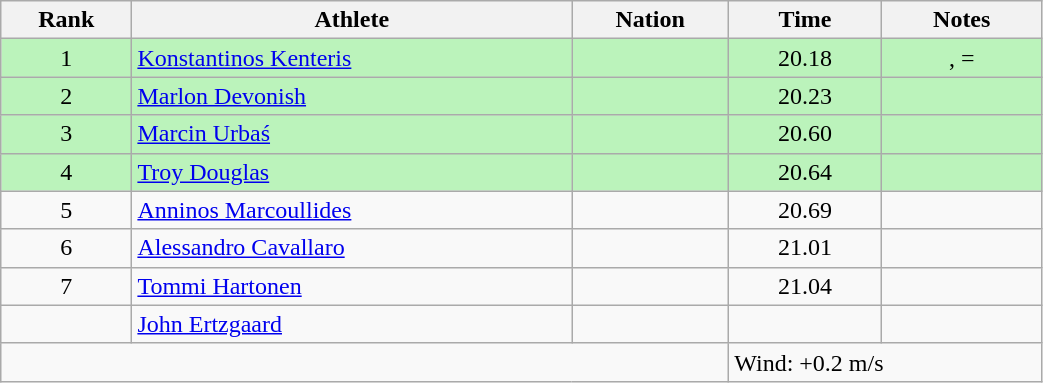<table class="wikitable sortable" style="text-align:center;width: 55%;">
<tr>
<th scope="col">Rank</th>
<th scope="col">Athlete</th>
<th scope="col">Nation</th>
<th scope="col">Time</th>
<th scope="col">Notes</th>
</tr>
<tr bgcolor=bbf3bb>
<td>1</td>
<td align=left><a href='#'>Konstantinos Kenteris</a></td>
<td align=left></td>
<td>20.18</td>
<td>, =</td>
</tr>
<tr bgcolor=bbf3bb>
<td>2</td>
<td align=left><a href='#'>Marlon Devonish</a></td>
<td align=left></td>
<td>20.23</td>
<td></td>
</tr>
<tr bgcolor=bbf3bb>
<td>3</td>
<td align=left><a href='#'>Marcin Urbaś</a></td>
<td align=left></td>
<td>20.60</td>
<td></td>
</tr>
<tr bgcolor=bbf3bb>
<td>4</td>
<td align=left><a href='#'>Troy Douglas</a></td>
<td align=left></td>
<td>20.64</td>
<td></td>
</tr>
<tr>
<td>5</td>
<td align=left><a href='#'>Anninos Marcoullides</a></td>
<td align=left></td>
<td>20.69</td>
<td></td>
</tr>
<tr>
<td>6</td>
<td align=left><a href='#'>Alessandro Cavallaro</a></td>
<td align=left></td>
<td>21.01</td>
<td></td>
</tr>
<tr>
<td>7</td>
<td align=left><a href='#'>Tommi Hartonen</a></td>
<td align=left></td>
<td>21.04</td>
<td></td>
</tr>
<tr>
<td></td>
<td align=left><a href='#'>John Ertzgaard</a></td>
<td align=left></td>
<td></td>
<td></td>
</tr>
<tr class="sortbottom">
<td colspan="3"></td>
<td colspan="2" style="text-align:left;">Wind: +0.2 m/s</td>
</tr>
</table>
